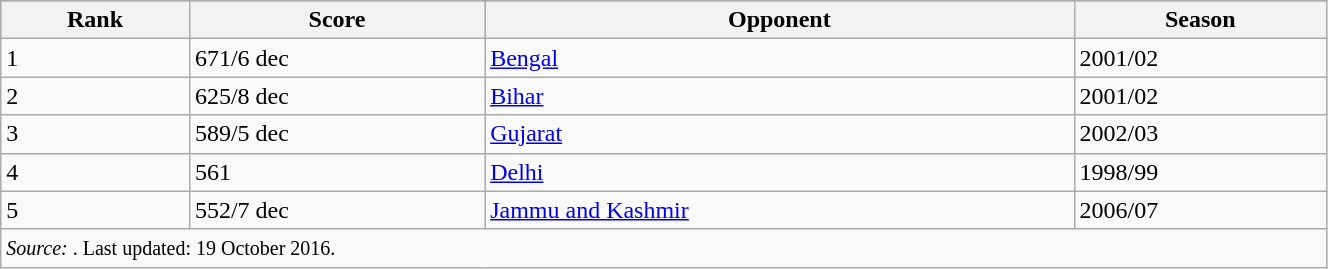<table class="wikitable" width=70%>
<tr bgcolor=#87cef>
<th>Rank</th>
<th>Score</th>
<th>Opponent</th>
<th>Season</th>
</tr>
<tr>
<td>1</td>
<td>671/6 dec</td>
<td><a href='#'>Bengal</a></td>
<td>2001/02</td>
</tr>
<tr>
<td>2</td>
<td>625/8 dec</td>
<td><a href='#'>Bihar</a></td>
<td>2001/02</td>
</tr>
<tr>
<td>3</td>
<td>589/5 dec</td>
<td><a href='#'>Gujarat</a></td>
<td>2002/03</td>
</tr>
<tr>
<td>4</td>
<td>561</td>
<td><a href='#'>Delhi</a></td>
<td>1998/99</td>
</tr>
<tr>
<td>5</td>
<td>552/7 dec</td>
<td><a href='#'>Jammu and Kashmir</a></td>
<td>2006/07</td>
</tr>
<tr>
<td colspan=4><small><em>Source: </em>. Last updated: 19 October 2016.</small></td>
</tr>
</table>
